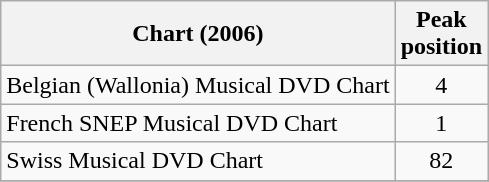<table class="wikitable sortable">
<tr>
<th>Chart (2006)</th>
<th>Peak<br>position</th>
</tr>
<tr>
<td>Belgian (Wallonia) Musical DVD Chart</td>
<td align="center">4</td>
</tr>
<tr>
<td>French SNEP Musical DVD Chart</td>
<td align="center">1</td>
</tr>
<tr>
<td>Swiss Musical DVD Chart</td>
<td align="center">82</td>
</tr>
<tr>
</tr>
</table>
